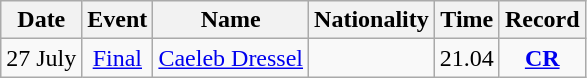<table class="wikitable" style=text-align:center>
<tr>
<th>Date</th>
<th>Event</th>
<th>Name</th>
<th>Nationality</th>
<th>Time</th>
<th>Record</th>
</tr>
<tr>
<td>27 July</td>
<td><a href='#'>Final</a></td>
<td align=left><a href='#'>Caeleb Dressel</a></td>
<td align=left></td>
<td>21.04</td>
<td><strong><a href='#'>CR</a></strong></td>
</tr>
</table>
